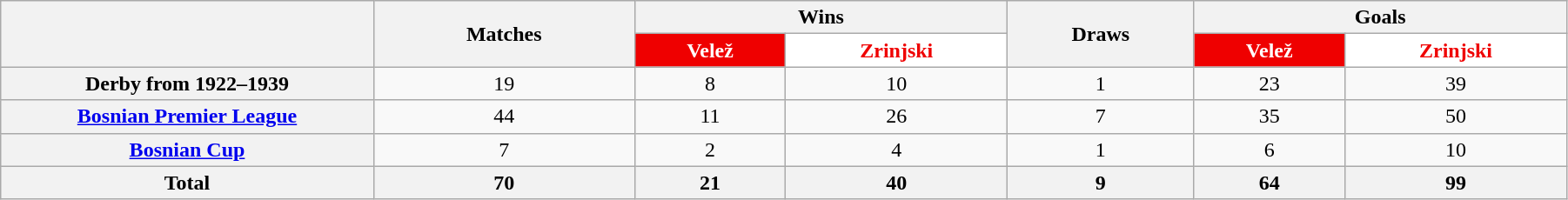<table class="wikitable sortable" style="text-align:center; width:95%;">
<tr>
<th rowspan="2"  style="width:10%;"></th>
<th rowspan="2"  style="width:7%;">Matches</th>
<th colspan="2"  style="width:10%;">Wins</th>
<th rowspan="2"  style="width:5%;">Draws</th>
<th colspan="2"  style="width:10%;">Goals</th>
</tr>
<tr>
<th style="background-color:#ef0000;color:#ffffff;">Velež</th>
<th style="background-color:#ffffff;color:#ef0000;">Zrinjski</th>
<th style="background-color:#ef0000;color:#ffffff;">Velež</th>
<th style="background-color:#ffffff;color:#ef0000;">Zrinjski</th>
</tr>
<tr>
<th scope=row>Derby from 1922–1939</th>
<td>19</td>
<td>8</td>
<td>10</td>
<td>1</td>
<td>23</td>
<td>39</td>
</tr>
<tr>
<th scope=row><a href='#'>Bosnian Premier League</a></th>
<td>44</td>
<td>11</td>
<td>26</td>
<td>7</td>
<td>35</td>
<td>50</td>
</tr>
<tr>
<th scope=row><a href='#'>Bosnian Cup</a></th>
<td>7</td>
<td>2</td>
<td>4</td>
<td>1</td>
<td>6</td>
<td>10</td>
</tr>
<tr>
<th scope=row>Total</th>
<th scope=row>70</th>
<th>21</th>
<th>40</th>
<th>9</th>
<th>64</th>
<th>99</th>
</tr>
</table>
